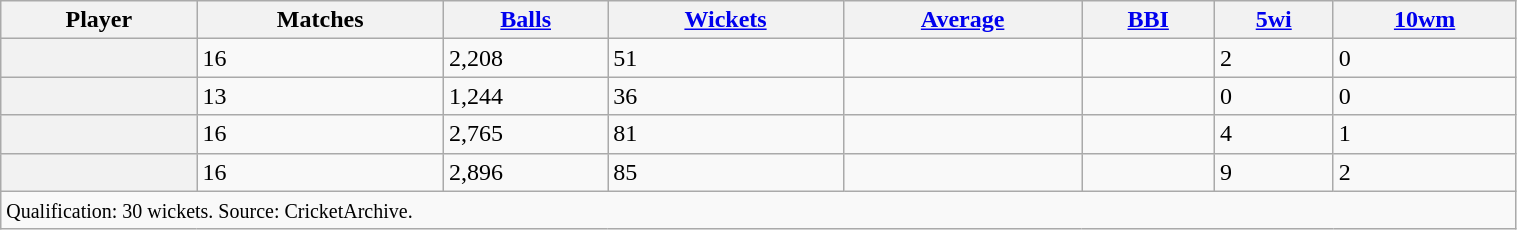<table class="wikitable sortable plainrowheaders" style="width:80%;">
<tr>
<th>Player</th>
<th>Matches</th>
<th><a href='#'>Balls</a></th>
<th><a href='#'>Wickets</a></th>
<th><a href='#'>Average</a></th>
<th><a href='#'>BBI</a></th>
<th><a href='#'>5wi</a></th>
<th><a href='#'>10wm</a></th>
</tr>
<tr>
<th scope="row"></th>
<td>16</td>
<td>2,208</td>
<td>51</td>
<td></td>
<td></td>
<td>2</td>
<td>0</td>
</tr>
<tr>
<th scope="row"></th>
<td>13</td>
<td>1,244</td>
<td>36</td>
<td></td>
<td></td>
<td>0</td>
<td>0</td>
</tr>
<tr>
<th scope="row"></th>
<td>16</td>
<td>2,765</td>
<td>81</td>
<td></td>
<td></td>
<td>4</td>
<td>1</td>
</tr>
<tr>
<th scope="row"></th>
<td>16</td>
<td>2,896</td>
<td>85</td>
<td></td>
<td></td>
<td>9</td>
<td>2</td>
</tr>
<tr class="sortbottom">
<td colspan="8"><small>Qualification: 30 wickets. Source: CricketArchive.</small></td>
</tr>
</table>
